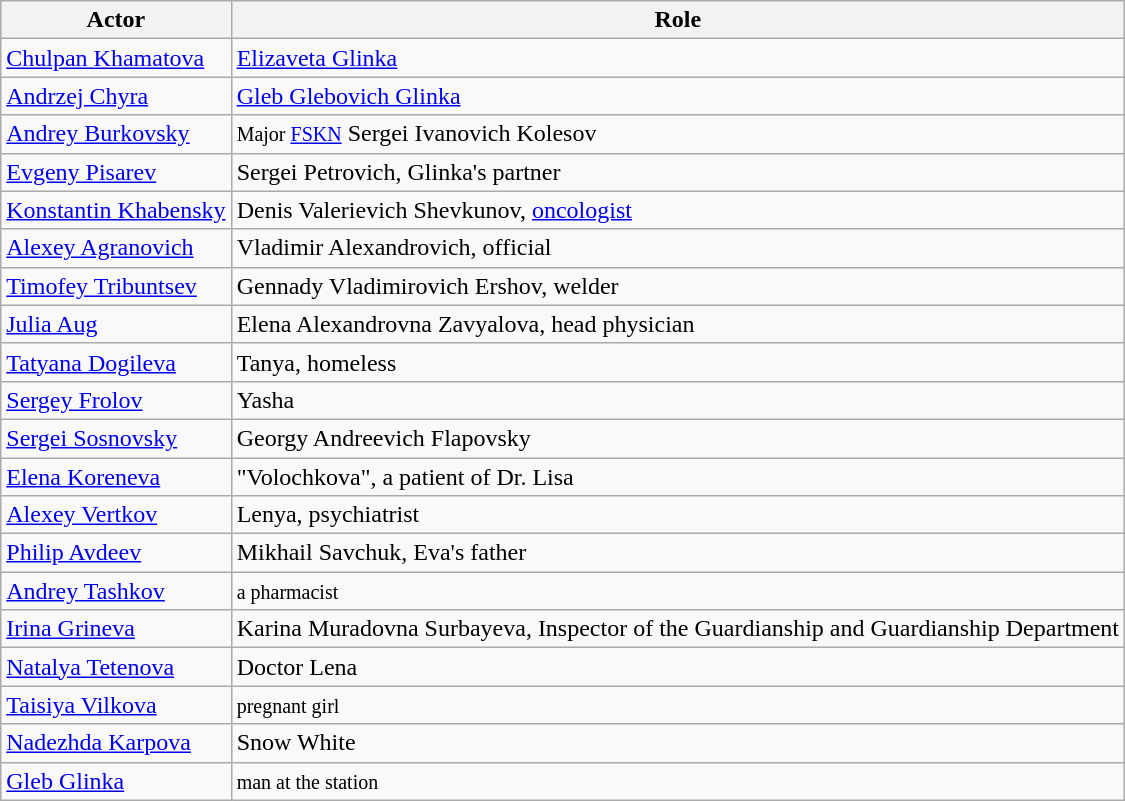<table class=wikitable>
<tr>
<th>Actor</th>
<th>Role</th>
</tr>
<tr>
<td><a href='#'>Chulpan Khamatova</a></td>
<td><a href='#'>Elizaveta Glinka</a></td>
</tr>
<tr>
<td><a href='#'>Andrzej Chyra</a></td>
<td><a href='#'>Gleb Glebovich Glinka</a></td>
</tr>
<tr>
<td><a href='#'>Andrey Burkovsky</a></td>
<td><small>Major <a href='#'>FSKN</a></small> Sergei Ivanovich Kolesov</td>
</tr>
<tr>
<td><a href='#'>Evgeny Pisarev</a></td>
<td>Sergei Petrovich, Glinka's partner</td>
</tr>
<tr>
<td><a href='#'>Konstantin Khabensky</a></td>
<td>Denis Valerievich Shevkunov, <a href='#'>oncologist</a></td>
</tr>
<tr>
<td><a href='#'>Alexey Agranovich</a></td>
<td>Vladimir Alexandrovich, official</td>
</tr>
<tr>
<td><a href='#'>Timofey Tribuntsev</a></td>
<td>Gennady Vladimirovich Ershov, welder</td>
</tr>
<tr>
<td><a href='#'>Julia Aug</a></td>
<td>Elena Alexandrovna Zavyalova, head physician</td>
</tr>
<tr>
<td><a href='#'>Tatyana Dogileva</a></td>
<td>Tanya, homeless</td>
</tr>
<tr>
<td><a href='#'>Sergey Frolov</a></td>
<td>Yasha</td>
</tr>
<tr>
<td><a href='#'>Sergei Sosnovsky</a></td>
<td>Georgy Andreevich Flapovsky</td>
</tr>
<tr>
<td><a href='#'>Elena Koreneva</a></td>
<td>"Volochkova", a patient of Dr. Lisa</td>
</tr>
<tr>
<td><a href='#'>Alexey Vertkov</a></td>
<td>Lenya, psychiatrist</td>
</tr>
<tr>
<td><a href='#'>Philip Avdeev</a></td>
<td>Mikhail Savchuk, Eva's father</td>
</tr>
<tr>
<td><a href='#'>Andrey Tashkov</a></td>
<td><small>a pharmacist</small></td>
</tr>
<tr>
<td><a href='#'>Irina Grineva</a></td>
<td>Karina Muradovna Surbayeva, Inspector of the Guardianship and Guardianship Department</td>
</tr>
<tr>
<td><a href='#'>Natalya Tetenova</a></td>
<td>Doctor Lena</td>
</tr>
<tr>
<td><a href='#'>Taisiya Vilkova</a></td>
<td><small>pregnant girl</small></td>
</tr>
<tr>
<td><a href='#'>Nadezhda Karpova</a></td>
<td>Snow White</td>
</tr>
<tr>
<td><a href='#'>Gleb Glinka</a></td>
<td><small>man at the station</small></td>
</tr>
</table>
